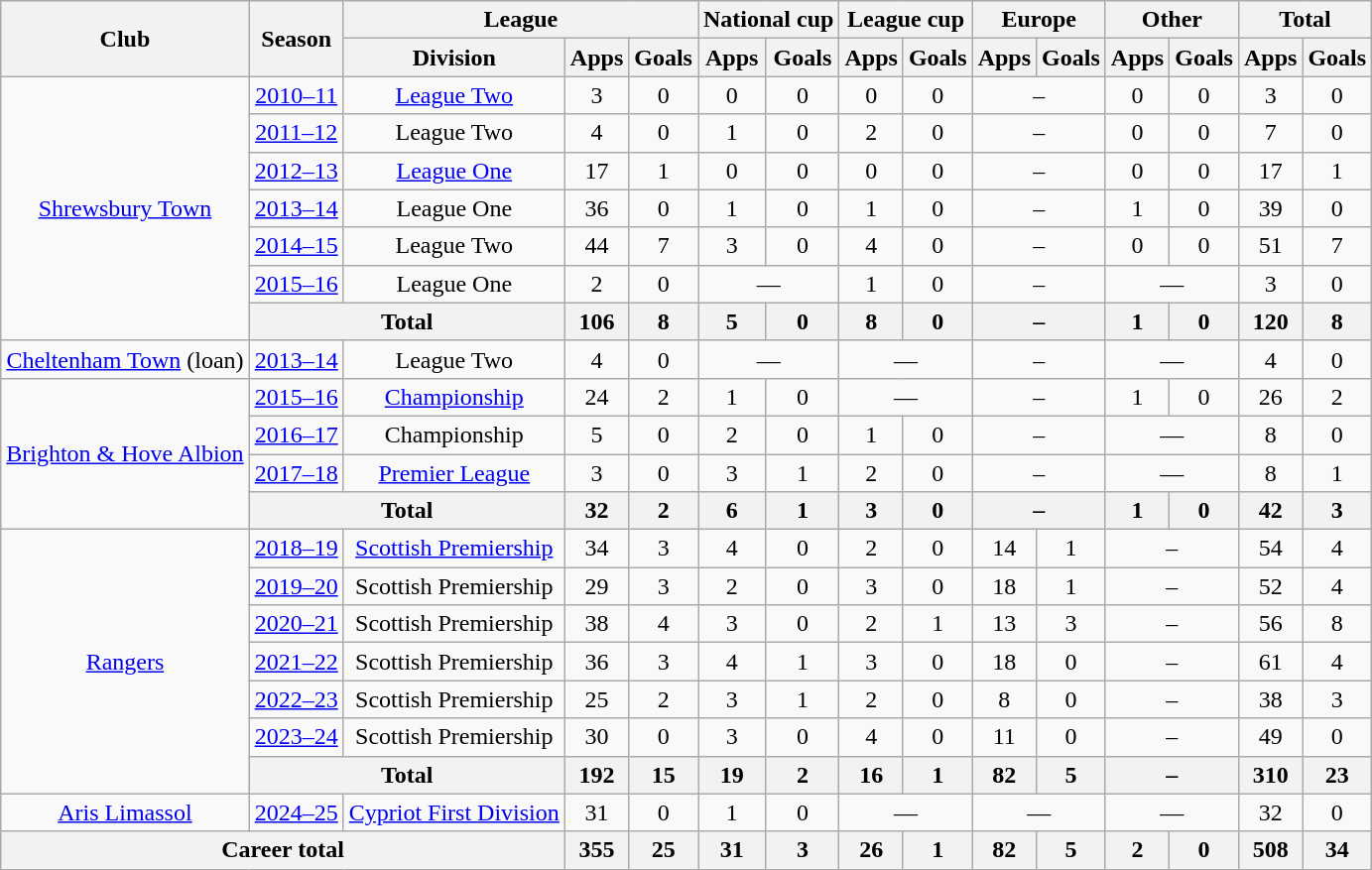<table class=wikitable style="text-align: center">
<tr>
<th rowspan=2>Club</th>
<th rowspan=2>Season</th>
<th colspan=3>League</th>
<th colspan=2>National cup</th>
<th colspan=2>League cup</th>
<th colspan=2>Europe</th>
<th colspan=2>Other</th>
<th colspan=2>Total</th>
</tr>
<tr>
<th>Division</th>
<th>Apps</th>
<th>Goals</th>
<th>Apps</th>
<th>Goals</th>
<th>Apps</th>
<th>Goals</th>
<th>Apps</th>
<th>Goals</th>
<th>Apps</th>
<th>Goals</th>
<th>Apps</th>
<th>Goals</th>
</tr>
<tr>
<td rowspan=7><a href='#'>Shrewsbury Town</a></td>
<td><a href='#'>2010–11</a></td>
<td><a href='#'>League Two</a></td>
<td>3</td>
<td>0</td>
<td>0</td>
<td>0</td>
<td>0</td>
<td>0</td>
<td colspan="2">–</td>
<td>0</td>
<td>0</td>
<td>3</td>
<td>0</td>
</tr>
<tr>
<td><a href='#'>2011–12</a></td>
<td>League Two</td>
<td>4</td>
<td>0</td>
<td>1</td>
<td>0</td>
<td>2</td>
<td>0</td>
<td colspan="2">–</td>
<td>0</td>
<td>0</td>
<td>7</td>
<td>0</td>
</tr>
<tr>
<td><a href='#'>2012–13</a></td>
<td><a href='#'>League One</a></td>
<td>17</td>
<td>1</td>
<td>0</td>
<td>0</td>
<td>0</td>
<td>0</td>
<td colspan="2">–</td>
<td>0</td>
<td>0</td>
<td>17</td>
<td>1</td>
</tr>
<tr>
<td><a href='#'>2013–14</a></td>
<td>League One</td>
<td>36</td>
<td>0</td>
<td>1</td>
<td>0</td>
<td>1</td>
<td>0</td>
<td colspan="2">–</td>
<td>1</td>
<td>0</td>
<td>39</td>
<td>0</td>
</tr>
<tr>
<td><a href='#'>2014–15</a></td>
<td>League Two</td>
<td>44</td>
<td>7</td>
<td>3</td>
<td>0</td>
<td>4</td>
<td>0</td>
<td colspan="2">–</td>
<td>0</td>
<td>0</td>
<td>51</td>
<td>7</td>
</tr>
<tr>
<td><a href='#'>2015–16</a></td>
<td>League One</td>
<td>2</td>
<td>0</td>
<td colspan=2>—</td>
<td>1</td>
<td>0</td>
<td colspan="2">–</td>
<td colspan=2>—</td>
<td>3</td>
<td>0</td>
</tr>
<tr>
<th colspan=2>Total</th>
<th>106</th>
<th>8</th>
<th>5</th>
<th>0</th>
<th>8</th>
<th>0</th>
<th colspan="2">–</th>
<th>1</th>
<th>0</th>
<th>120</th>
<th>8</th>
</tr>
<tr>
<td><a href='#'>Cheltenham Town</a> (loan)</td>
<td><a href='#'>2013–14</a></td>
<td>League Two</td>
<td>4</td>
<td>0</td>
<td colspan=2>—</td>
<td colspan=2>—</td>
<td colspan="2">–</td>
<td colspan=2>—</td>
<td>4</td>
<td>0</td>
</tr>
<tr>
<td rowspan=4><a href='#'>Brighton & Hove Albion</a></td>
<td><a href='#'>2015–16</a></td>
<td><a href='#'>Championship</a></td>
<td>24</td>
<td>2</td>
<td>1</td>
<td>0</td>
<td colspan=2>—</td>
<td colspan="2">–</td>
<td>1</td>
<td>0</td>
<td>26</td>
<td>2</td>
</tr>
<tr>
<td><a href='#'>2016–17</a></td>
<td>Championship</td>
<td>5</td>
<td>0</td>
<td>2</td>
<td>0</td>
<td>1</td>
<td>0</td>
<td colspan="2">–</td>
<td colspan=2>—</td>
<td>8</td>
<td>0</td>
</tr>
<tr>
<td><a href='#'>2017–18</a></td>
<td><a href='#'>Premier League</a></td>
<td>3</td>
<td>0</td>
<td>3</td>
<td>1</td>
<td>2</td>
<td>0</td>
<td colspan="2">–</td>
<td colspan=2>—</td>
<td>8</td>
<td>1</td>
</tr>
<tr>
<th colspan=2>Total</th>
<th>32</th>
<th>2</th>
<th>6</th>
<th>1</th>
<th>3</th>
<th>0</th>
<th colspan="2">–</th>
<th>1</th>
<th>0</th>
<th>42</th>
<th>3</th>
</tr>
<tr>
<td rowspan=7><a href='#'>Rangers</a></td>
<td><a href='#'>2018–19</a></td>
<td><a href='#'>Scottish Premiership</a></td>
<td>34</td>
<td>3</td>
<td>4</td>
<td>0</td>
<td>2</td>
<td>0</td>
<td>14</td>
<td>1</td>
<td colspan="2">–</td>
<td>54</td>
<td>4</td>
</tr>
<tr>
<td><a href='#'>2019–20</a></td>
<td>Scottish Premiership</td>
<td>29</td>
<td>3</td>
<td>2</td>
<td>0</td>
<td>3</td>
<td>0</td>
<td>18</td>
<td>1</td>
<td colspan="2">–</td>
<td>52</td>
<td>4</td>
</tr>
<tr>
<td><a href='#'>2020–21</a></td>
<td>Scottish Premiership</td>
<td>38</td>
<td>4</td>
<td>3</td>
<td>0</td>
<td>2</td>
<td>1</td>
<td>13</td>
<td>3</td>
<td colspan="2">–</td>
<td>56</td>
<td>8</td>
</tr>
<tr>
<td><a href='#'>2021–22</a></td>
<td>Scottish Premiership</td>
<td>36</td>
<td>3</td>
<td>4</td>
<td>1</td>
<td>3</td>
<td>0</td>
<td>18</td>
<td>0</td>
<td colspan="2">–</td>
<td>61</td>
<td>4</td>
</tr>
<tr>
<td><a href='#'>2022–23</a></td>
<td>Scottish Premiership</td>
<td>25</td>
<td>2</td>
<td>3</td>
<td>1</td>
<td>2</td>
<td>0</td>
<td>8</td>
<td>0</td>
<td colspan="2">–</td>
<td>38</td>
<td>3</td>
</tr>
<tr>
<td><a href='#'>2023–24</a></td>
<td>Scottish Premiership</td>
<td>30</td>
<td>0</td>
<td>3</td>
<td>0</td>
<td>4</td>
<td>0</td>
<td>11</td>
<td>0</td>
<td colspan="2">–</td>
<td>49</td>
<td>0</td>
</tr>
<tr>
<th colspan=2>Total</th>
<th>192</th>
<th>15</th>
<th>19</th>
<th>2</th>
<th>16</th>
<th>1</th>
<th>82</th>
<th>5</th>
<th colspan="2">–</th>
<th>310</th>
<th>23</th>
</tr>
<tr>
<td><a href='#'>Aris Limassol</a></td>
<td><a href='#'>2024–25</a></td>
<td><a href='#'>Cypriot First Division</a></td>
<td>31</td>
<td>0</td>
<td>1</td>
<td>0</td>
<td colspan=2>—</td>
<td colspan=2>—</td>
<td colspan=2>—</td>
<td>32</td>
<td>0</td>
</tr>
<tr>
<th colspan=3>Career total</th>
<th>355</th>
<th>25</th>
<th>31</th>
<th>3</th>
<th>26</th>
<th>1</th>
<th>82</th>
<th>5</th>
<th>2</th>
<th>0</th>
<th>508</th>
<th>34</th>
</tr>
</table>
